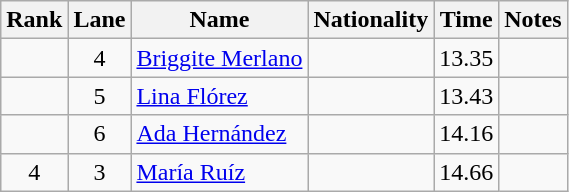<table class="wikitable sortable" style="text-align:center">
<tr>
<th>Rank</th>
<th>Lane</th>
<th>Name</th>
<th>Nationality</th>
<th>Time</th>
<th>Notes</th>
</tr>
<tr>
<td></td>
<td>4</td>
<td align=left><a href='#'>Briggite Merlano</a></td>
<td align=left></td>
<td>13.35</td>
<td></td>
</tr>
<tr>
<td></td>
<td>5</td>
<td align=left><a href='#'>Lina Flórez</a></td>
<td align=left></td>
<td>13.43</td>
<td></td>
</tr>
<tr>
<td></td>
<td>6</td>
<td align=left><a href='#'>Ada Hernández</a></td>
<td align=left></td>
<td>14.16</td>
<td></td>
</tr>
<tr>
<td>4</td>
<td>3</td>
<td align=left><a href='#'>María Ruíz</a></td>
<td align=left></td>
<td>14.66</td>
<td></td>
</tr>
</table>
